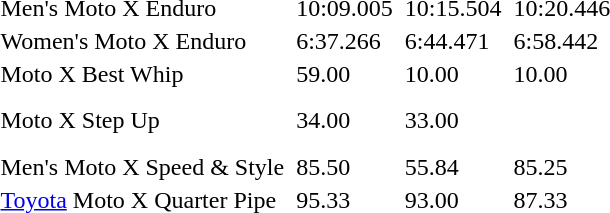<table>
<tr>
<td>Men's Moto X Enduro</td>
<td></td>
<td>10:09.005</td>
<td></td>
<td>10:15.504</td>
<td></td>
<td>10:20.446</td>
</tr>
<tr>
<td>Women's Moto X Enduro</td>
<td></td>
<td>6:37.266</td>
<td></td>
<td>6:44.471</td>
<td></td>
<td>6:58.442</td>
</tr>
<tr>
<td>Moto X Best Whip</td>
<td></td>
<td>59.00</td>
<td></td>
<td>10.00</td>
<td></td>
<td>10.00</td>
</tr>
<tr>
<td>Moto X Step Up</td>
<td></td>
<td>34.00</td>
<td><br><br></td>
<td>33.00</td>
<td></td>
<td></td>
</tr>
<tr>
<td>Men's Moto X Speed & Style</td>
<td></td>
<td>85.50</td>
<td></td>
<td>55.84</td>
<td></td>
<td>85.25</td>
</tr>
<tr>
<td><a href='#'>Toyota</a> Moto X Quarter Pipe</td>
<td></td>
<td>95.33</td>
<td></td>
<td>93.00</td>
<td></td>
<td>87.33</td>
</tr>
</table>
